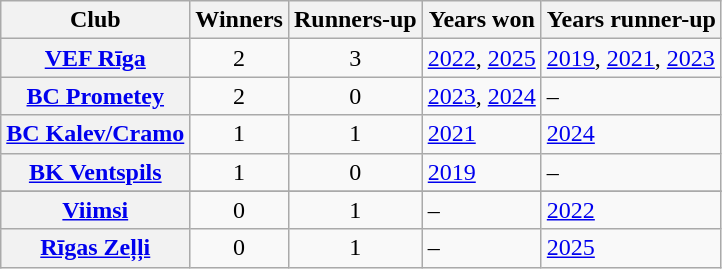<table class="wikitable plainrowheaders sortable">
<tr>
<th scope=col>Club</th>
<th scope=col>Winners</th>
<th scope=col>Runners-up</th>
<th scope=col>Years won</th>
<th scope=col>Years runner-up</th>
</tr>
<tr>
<th scope=row> <a href='#'>VEF Rīga</a></th>
<td style="text-align:center;">2</td>
<td style="text-align:center;">3</td>
<td><a href='#'>2022</a>, <a href='#'>2025</a></td>
<td><a href='#'>2019</a>, <a href='#'>2021</a>, <a href='#'>2023</a></td>
</tr>
<tr>
<th scope=row> <a href='#'>BC Prometey</a></th>
<td style="text-align:center;">2</td>
<td style="text-align:center;">0</td>
<td><a href='#'>2023</a>, <a href='#'>2024</a></td>
<td>–</td>
</tr>
<tr>
<th scope=row> <a href='#'>BC Kalev/Cramo</a></th>
<td style="text-align:center;">1</td>
<td style="text-align:center;">1</td>
<td><a href='#'>2021</a></td>
<td><a href='#'>2024</a></td>
</tr>
<tr>
<th scope=row> <a href='#'>BK Ventspils</a></th>
<td style="text-align:center;">1</td>
<td style="text-align:center;">0</td>
<td><a href='#'>2019</a></td>
<td>–</td>
</tr>
<tr>
</tr>
<tr>
<th scope=row> <a href='#'>Viimsi</a></th>
<td style="text-align:center;">0</td>
<td style="text-align:center;">1</td>
<td>–</td>
<td><a href='#'>2022</a></td>
</tr>
<tr>
<th scope=row> <a href='#'>Rīgas Zeļļi</a></th>
<td style="text-align:center;">0</td>
<td style="text-align:center;">1</td>
<td>–</td>
<td><a href='#'>2025</a></td>
</tr>
</table>
